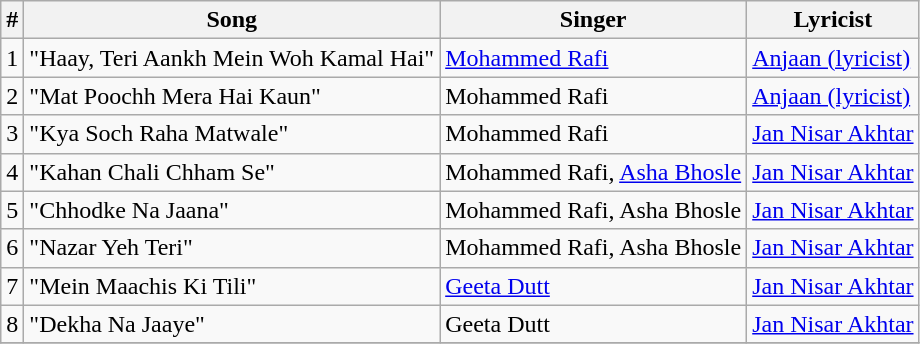<table class="wikitable">
<tr>
<th>#</th>
<th>Song</th>
<th>Singer</th>
<th>Lyricist</th>
</tr>
<tr>
<td>1</td>
<td>"Haay, Teri Aankh Mein Woh Kamal Hai"</td>
<td><a href='#'>Mohammed Rafi</a></td>
<td><a href='#'>Anjaan (lyricist)</a></td>
</tr>
<tr>
<td>2</td>
<td>"Mat Poochh Mera Hai Kaun"</td>
<td>Mohammed Rafi</td>
<td><a href='#'>Anjaan (lyricist)</a></td>
</tr>
<tr>
<td>3</td>
<td>"Kya Soch Raha Matwale"</td>
<td>Mohammed Rafi</td>
<td><a href='#'>Jan Nisar Akhtar</a></td>
</tr>
<tr>
<td>4</td>
<td>"Kahan Chali Chham Se"</td>
<td>Mohammed Rafi, <a href='#'>Asha Bhosle</a></td>
<td><a href='#'>Jan Nisar Akhtar</a></td>
</tr>
<tr>
<td>5</td>
<td>"Chhodke Na Jaana"</td>
<td>Mohammed Rafi, Asha Bhosle</td>
<td><a href='#'>Jan Nisar Akhtar</a></td>
</tr>
<tr>
<td>6</td>
<td>"Nazar Yeh Teri"</td>
<td>Mohammed Rafi, Asha Bhosle</td>
<td><a href='#'>Jan Nisar Akhtar</a></td>
</tr>
<tr>
<td>7</td>
<td>"Mein Maachis Ki Tili"</td>
<td><a href='#'>Geeta Dutt</a></td>
<td><a href='#'>Jan Nisar Akhtar</a></td>
</tr>
<tr>
<td>8</td>
<td>"Dekha Na Jaaye"</td>
<td>Geeta Dutt</td>
<td><a href='#'>Jan Nisar Akhtar</a></td>
</tr>
<tr>
</tr>
</table>
